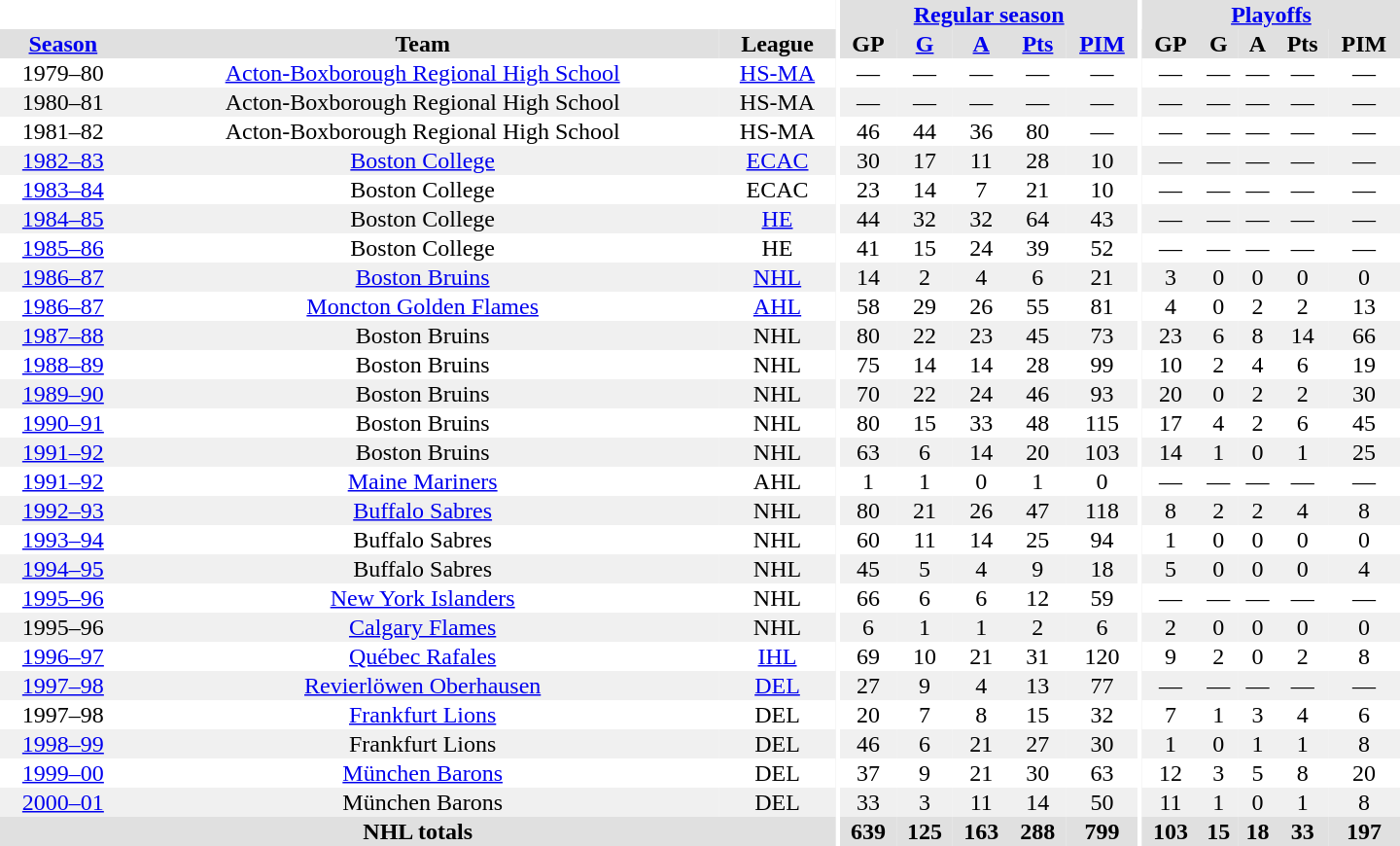<table border="0" cellpadding="1" cellspacing="0" style="text-align:center; width:60em">
<tr bgcolor="#e0e0e0">
<th colspan="3" bgcolor="#ffffff"></th>
<th rowspan="100" bgcolor="#ffffff"></th>
<th colspan="5"><a href='#'>Regular season</a></th>
<th rowspan="100" bgcolor="#ffffff"></th>
<th colspan="5"><a href='#'>Playoffs</a></th>
</tr>
<tr bgcolor="#e0e0e0">
<th><a href='#'>Season</a></th>
<th>Team</th>
<th>League</th>
<th>GP</th>
<th><a href='#'>G</a></th>
<th><a href='#'>A</a></th>
<th><a href='#'>Pts</a></th>
<th><a href='#'>PIM</a></th>
<th>GP</th>
<th>G</th>
<th>A</th>
<th>Pts</th>
<th>PIM</th>
</tr>
<tr>
<td>1979–80</td>
<td><a href='#'>Acton-Boxborough Regional High School</a></td>
<td><a href='#'>HS-MA</a></td>
<td>—</td>
<td>—</td>
<td>—</td>
<td>—</td>
<td>—</td>
<td>—</td>
<td>—</td>
<td>—</td>
<td>—</td>
<td>—</td>
</tr>
<tr bgcolor="#f0f0f0">
<td>1980–81</td>
<td>Acton-Boxborough Regional High School</td>
<td>HS-MA</td>
<td>—</td>
<td>—</td>
<td>—</td>
<td>—</td>
<td>—</td>
<td>—</td>
<td>—</td>
<td>—</td>
<td>—</td>
<td>—</td>
</tr>
<tr>
<td>1981–82</td>
<td>Acton-Boxborough Regional High School</td>
<td>HS-MA</td>
<td>46</td>
<td>44</td>
<td>36</td>
<td>80</td>
<td>—</td>
<td>—</td>
<td>—</td>
<td>—</td>
<td>—</td>
<td>—</td>
</tr>
<tr bgcolor="#f0f0f0">
<td><a href='#'>1982–83</a></td>
<td><a href='#'>Boston College</a></td>
<td><a href='#'>ECAC</a></td>
<td>30</td>
<td>17</td>
<td>11</td>
<td>28</td>
<td>10</td>
<td>—</td>
<td>—</td>
<td>—</td>
<td>—</td>
<td>—</td>
</tr>
<tr>
<td><a href='#'>1983–84</a></td>
<td>Boston College</td>
<td>ECAC</td>
<td>23</td>
<td>14</td>
<td>7</td>
<td>21</td>
<td>10</td>
<td>—</td>
<td>—</td>
<td>—</td>
<td>—</td>
<td>—</td>
</tr>
<tr bgcolor="#f0f0f0">
<td><a href='#'>1984–85</a></td>
<td>Boston College</td>
<td><a href='#'>HE</a></td>
<td>44</td>
<td>32</td>
<td>32</td>
<td>64</td>
<td>43</td>
<td>—</td>
<td>—</td>
<td>—</td>
<td>—</td>
<td>—</td>
</tr>
<tr>
<td><a href='#'>1985–86</a></td>
<td>Boston College</td>
<td>HE</td>
<td>41</td>
<td>15</td>
<td>24</td>
<td>39</td>
<td>52</td>
<td>—</td>
<td>—</td>
<td>—</td>
<td>—</td>
<td>—</td>
</tr>
<tr bgcolor="#f0f0f0">
<td><a href='#'>1986–87</a></td>
<td><a href='#'>Boston Bruins</a></td>
<td><a href='#'>NHL</a></td>
<td>14</td>
<td>2</td>
<td>4</td>
<td>6</td>
<td>21</td>
<td>3</td>
<td>0</td>
<td>0</td>
<td>0</td>
<td>0</td>
</tr>
<tr>
<td><a href='#'>1986–87</a></td>
<td><a href='#'>Moncton Golden Flames</a></td>
<td><a href='#'>AHL</a></td>
<td>58</td>
<td>29</td>
<td>26</td>
<td>55</td>
<td>81</td>
<td>4</td>
<td>0</td>
<td>2</td>
<td>2</td>
<td>13</td>
</tr>
<tr bgcolor="#f0f0f0">
<td><a href='#'>1987–88</a></td>
<td>Boston Bruins</td>
<td>NHL</td>
<td>80</td>
<td>22</td>
<td>23</td>
<td>45</td>
<td>73</td>
<td>23</td>
<td>6</td>
<td>8</td>
<td>14</td>
<td>66</td>
</tr>
<tr>
<td><a href='#'>1988–89</a></td>
<td>Boston Bruins</td>
<td>NHL</td>
<td>75</td>
<td>14</td>
<td>14</td>
<td>28</td>
<td>99</td>
<td>10</td>
<td>2</td>
<td>4</td>
<td>6</td>
<td>19</td>
</tr>
<tr bgcolor="#f0f0f0">
<td><a href='#'>1989–90</a></td>
<td>Boston Bruins</td>
<td>NHL</td>
<td>70</td>
<td>22</td>
<td>24</td>
<td>46</td>
<td>93</td>
<td>20</td>
<td>0</td>
<td>2</td>
<td>2</td>
<td>30</td>
</tr>
<tr>
<td><a href='#'>1990–91</a></td>
<td>Boston Bruins</td>
<td>NHL</td>
<td>80</td>
<td>15</td>
<td>33</td>
<td>48</td>
<td>115</td>
<td>17</td>
<td>4</td>
<td>2</td>
<td>6</td>
<td>45</td>
</tr>
<tr bgcolor="#f0f0f0">
<td><a href='#'>1991–92</a></td>
<td>Boston Bruins</td>
<td>NHL</td>
<td>63</td>
<td>6</td>
<td>14</td>
<td>20</td>
<td>103</td>
<td>14</td>
<td>1</td>
<td>0</td>
<td>1</td>
<td>25</td>
</tr>
<tr>
<td><a href='#'>1991–92</a></td>
<td><a href='#'>Maine Mariners</a></td>
<td>AHL</td>
<td>1</td>
<td>1</td>
<td>0</td>
<td>1</td>
<td>0</td>
<td>—</td>
<td>—</td>
<td>—</td>
<td>—</td>
<td>—</td>
</tr>
<tr bgcolor="#f0f0f0">
<td><a href='#'>1992–93</a></td>
<td><a href='#'>Buffalo Sabres</a></td>
<td>NHL</td>
<td>80</td>
<td>21</td>
<td>26</td>
<td>47</td>
<td>118</td>
<td>8</td>
<td>2</td>
<td>2</td>
<td>4</td>
<td>8</td>
</tr>
<tr>
<td><a href='#'>1993–94</a></td>
<td>Buffalo Sabres</td>
<td>NHL</td>
<td>60</td>
<td>11</td>
<td>14</td>
<td>25</td>
<td>94</td>
<td>1</td>
<td>0</td>
<td>0</td>
<td>0</td>
<td>0</td>
</tr>
<tr bgcolor="#f0f0f0">
<td><a href='#'>1994–95</a></td>
<td>Buffalo Sabres</td>
<td>NHL</td>
<td>45</td>
<td>5</td>
<td>4</td>
<td>9</td>
<td>18</td>
<td>5</td>
<td>0</td>
<td>0</td>
<td>0</td>
<td>4</td>
</tr>
<tr>
<td><a href='#'>1995–96</a></td>
<td><a href='#'>New York Islanders</a></td>
<td>NHL</td>
<td>66</td>
<td>6</td>
<td>6</td>
<td>12</td>
<td>59</td>
<td>—</td>
<td>—</td>
<td>—</td>
<td>—</td>
<td>—</td>
</tr>
<tr bgcolor="#f0f0f0">
<td>1995–96</td>
<td><a href='#'>Calgary Flames</a></td>
<td>NHL</td>
<td>6</td>
<td>1</td>
<td>1</td>
<td>2</td>
<td>6</td>
<td>2</td>
<td>0</td>
<td>0</td>
<td>0</td>
<td>0</td>
</tr>
<tr>
<td><a href='#'>1996–97</a></td>
<td><a href='#'>Québec Rafales</a></td>
<td><a href='#'>IHL</a></td>
<td>69</td>
<td>10</td>
<td>21</td>
<td>31</td>
<td>120</td>
<td>9</td>
<td>2</td>
<td>0</td>
<td>2</td>
<td>8</td>
</tr>
<tr bgcolor="#f0f0f0">
<td><a href='#'>1997–98</a></td>
<td><a href='#'>Revierlöwen Oberhausen</a></td>
<td><a href='#'>DEL</a></td>
<td>27</td>
<td>9</td>
<td>4</td>
<td>13</td>
<td>77</td>
<td>—</td>
<td>—</td>
<td>—</td>
<td>—</td>
<td>—</td>
</tr>
<tr>
<td>1997–98</td>
<td><a href='#'>Frankfurt Lions</a></td>
<td>DEL</td>
<td>20</td>
<td>7</td>
<td>8</td>
<td>15</td>
<td>32</td>
<td>7</td>
<td>1</td>
<td>3</td>
<td>4</td>
<td>6</td>
</tr>
<tr bgcolor="#f0f0f0">
<td><a href='#'>1998–99</a></td>
<td>Frankfurt Lions</td>
<td>DEL</td>
<td>46</td>
<td>6</td>
<td>21</td>
<td>27</td>
<td>30</td>
<td>1</td>
<td>0</td>
<td>1</td>
<td>1</td>
<td>8</td>
</tr>
<tr>
<td><a href='#'>1999–00</a></td>
<td><a href='#'>München Barons</a></td>
<td>DEL</td>
<td>37</td>
<td>9</td>
<td>21</td>
<td>30</td>
<td>63</td>
<td>12</td>
<td>3</td>
<td>5</td>
<td>8</td>
<td>20</td>
</tr>
<tr bgcolor="#f0f0f0">
<td><a href='#'>2000–01</a></td>
<td>München Barons</td>
<td>DEL</td>
<td>33</td>
<td>3</td>
<td>11</td>
<td>14</td>
<td>50</td>
<td>11</td>
<td>1</td>
<td>0</td>
<td>1</td>
<td>8</td>
</tr>
<tr bgcolor="#e0e0e0">
<th colspan="3">NHL totals</th>
<th>639</th>
<th>125</th>
<th>163</th>
<th>288</th>
<th>799</th>
<th>103</th>
<th>15</th>
<th>18</th>
<th>33</th>
<th>197</th>
</tr>
</table>
